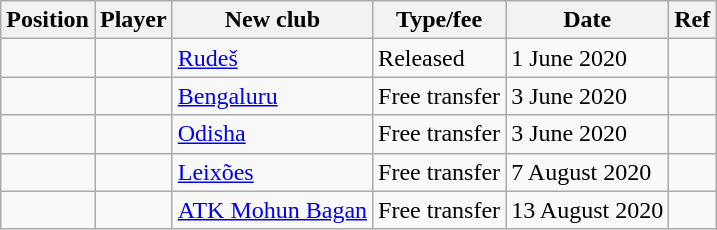<table class="wikitable plainrowheaders sortable" style="text-align:center; text-align:left">
<tr>
<th scope="col">Position</th>
<th scope="col">Player</th>
<th scope="col">New club</th>
<th scope="col">Type/fee</th>
<th scope="col">Date</th>
<th scope="col" class="unsortable">Ref</th>
</tr>
<tr>
<td></td>
<td> </td>
<td> <a href='#'>Rudeš</a></td>
<td>Released</td>
<td>1 June 2020</td>
<td></td>
</tr>
<tr>
<td></td>
<td> </td>
<td><a href='#'>Bengaluru</a></td>
<td>Free transfer</td>
<td>3 June 2020</td>
<td></td>
</tr>
<tr>
<td></td>
<td> </td>
<td><a href='#'>Odisha</a></td>
<td>Free transfer</td>
<td>3 June 2020</td>
<td></td>
</tr>
<tr>
<td></td>
<td> </td>
<td> <a href='#'>Leixões</a></td>
<td>Free transfer</td>
<td>7 August 2020</td>
<td></td>
</tr>
<tr>
<td></td>
<td> </td>
<td><a href='#'>ATK Mohun Bagan</a></td>
<td>Free transfer</td>
<td>13 August 2020</td>
<td></td>
</tr>
</table>
